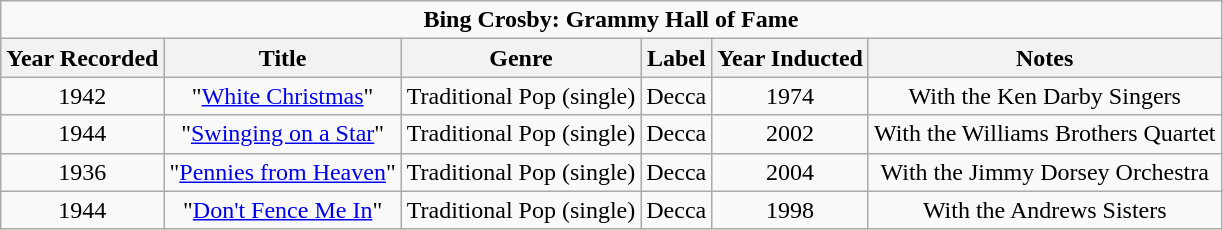<table class=wikitable>
<tr>
<td colspan="6" style="text-align:center;"><strong>Bing Crosby: Grammy Hall of Fame</strong></td>
</tr>
<tr>
<th>Year Recorded</th>
<th>Title</th>
<th>Genre</th>
<th>Label</th>
<th>Year Inducted</th>
<th>Notes</th>
</tr>
<tr align=center>
<td>1942</td>
<td>"<a href='#'>White Christmas</a>"</td>
<td>Traditional Pop (single)</td>
<td>Decca</td>
<td>1974</td>
<td>With the Ken Darby Singers</td>
</tr>
<tr align=center>
<td>1944</td>
<td>"<a href='#'>Swinging on a Star</a>"</td>
<td>Traditional Pop (single)</td>
<td>Decca</td>
<td>2002</td>
<td>With the Williams Brothers Quartet</td>
</tr>
<tr align=center>
<td>1936</td>
<td>"<a href='#'>Pennies from Heaven</a>"</td>
<td>Traditional Pop (single)</td>
<td>Decca</td>
<td>2004</td>
<td>With the Jimmy Dorsey Orchestra</td>
</tr>
<tr align=center>
<td>1944</td>
<td>"<a href='#'>Don't Fence Me In</a>"</td>
<td>Traditional Pop (single)</td>
<td>Decca</td>
<td>1998</td>
<td>With the Andrews Sisters</td>
</tr>
</table>
